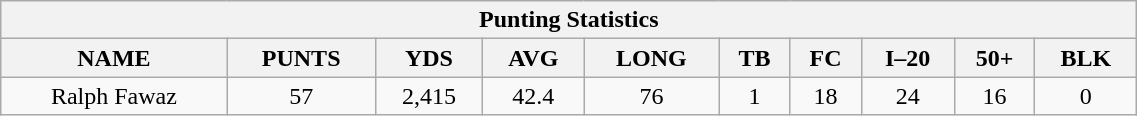<table style="width:60%; text-align:center;" class="wikitable collapsible collapsed">
<tr>
<th colspan="12">Punting Statistics</th>
</tr>
<tr>
<th>NAME</th>
<th>PUNTS</th>
<th>YDS</th>
<th>AVG</th>
<th>LONG</th>
<th>TB</th>
<th>FC</th>
<th>I–20</th>
<th>50+</th>
<th>BLK</th>
</tr>
<tr>
<td>Ralph Fawaz</td>
<td>57</td>
<td>2,415</td>
<td>42.4</td>
<td>76</td>
<td>1</td>
<td>18</td>
<td>24</td>
<td>16</td>
<td>0</td>
</tr>
</table>
